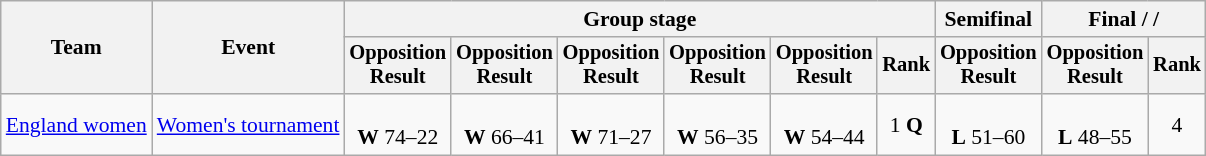<table class=wikitable style="font-size:90%; text-align:center">
<tr>
<th rowspan=2>Team</th>
<th rowspan=2>Event</th>
<th colspan=6>Group stage</th>
<th>Semifinal</th>
<th colspan=2>Final /  / </th>
</tr>
<tr style=font-size:95%>
<th>Opposition<br>Result</th>
<th>Opposition<br>Result</th>
<th>Opposition<br>Result</th>
<th>Opposition<br>Result</th>
<th>Opposition<br>Result</th>
<th>Rank</th>
<th>Opposition<br>Result</th>
<th>Opposition<br>Result</th>
<th>Rank</th>
</tr>
<tr>
<td align=left><a href='#'>England women</a></td>
<td align=left><a href='#'>Women's tournament</a></td>
<td><br><strong>W</strong> 74–22</td>
<td><br><strong>W</strong> 66–41</td>
<td><br><strong>W</strong> 71–27</td>
<td><br><strong>W</strong> 56–35</td>
<td><br><strong>W</strong> 54–44</td>
<td>1 <strong>Q</strong></td>
<td><br><strong>L</strong> 51–60</td>
<td><br><strong>L</strong> 48–55</td>
<td>4</td>
</tr>
</table>
